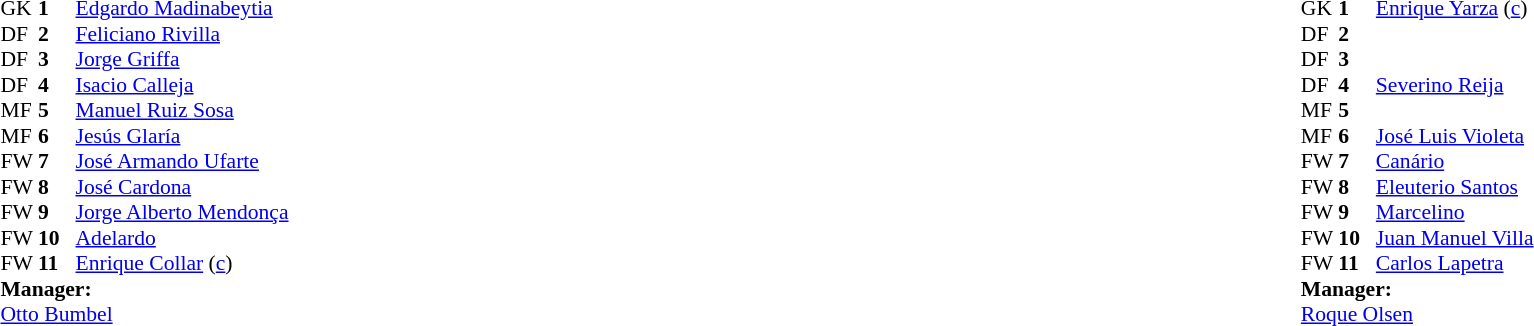<table width="100%">
<tr>
<td valign="top" width="50%"><br><table style="font-size: 90%" cellspacing="0" cellpadding="0">
<tr>
<td colspan="4"></td>
</tr>
<tr>
<th width="25"></th>
<th width="25"></th>
</tr>
<tr>
<td>GK</td>
<td><strong>1</strong></td>
<td> <a href='#'>Edgardo Madinabeytia</a></td>
</tr>
<tr>
<td>DF</td>
<td><strong>2</strong></td>
<td> <a href='#'>Feliciano Rivilla</a></td>
</tr>
<tr>
<td>DF</td>
<td><strong>3</strong></td>
<td> <a href='#'>Jorge Griffa</a></td>
</tr>
<tr>
<td>DF</td>
<td><strong>4</strong></td>
<td> <a href='#'>Isacio Calleja</a></td>
</tr>
<tr>
<td>MF</td>
<td><strong>5</strong></td>
<td> <a href='#'>Manuel Ruiz Sosa</a></td>
</tr>
<tr>
<td>MF</td>
<td><strong>6</strong></td>
<td> <a href='#'>Jesús Glaría</a></td>
</tr>
<tr>
<td>FW</td>
<td><strong>7</strong></td>
<td> <a href='#'>José Armando Ufarte</a></td>
</tr>
<tr>
<td>FW</td>
<td><strong>8</strong></td>
<td> <a href='#'>José Cardona</a></td>
</tr>
<tr>
<td>FW</td>
<td><strong>9</strong></td>
<td> <a href='#'>Jorge Alberto Mendonça</a></td>
</tr>
<tr>
<td>FW</td>
<td><strong>10</strong></td>
<td> <a href='#'>Adelardo</a></td>
</tr>
<tr>
<td>FW</td>
<td><strong>11</strong></td>
<td> <a href='#'>Enrique Collar</a> (<a href='#'>c</a>)</td>
</tr>
<tr>
<td colspan=4><strong>Manager:</strong></td>
</tr>
<tr>
<td colspan="4"> <a href='#'>Otto Bumbel</a></td>
</tr>
</table>
</td>
<td valign="top" width="50%"><br><table style="font-size: 90%" cellspacing="0" cellpadding="0" align=center>
<tr>
<td colspan="4"></td>
</tr>
<tr>
<th width="25"></th>
<th width="25"></th>
</tr>
<tr>
<td>GK</td>
<td><strong>1</strong></td>
<td> <a href='#'>Enrique Yarza</a> (<a href='#'>c</a>)</td>
</tr>
<tr>
<td>DF</td>
<td><strong>2</strong></td>
<td> </td>
</tr>
<tr>
<td>DF</td>
<td><strong>3</strong></td>
<td> </td>
</tr>
<tr>
<td>DF</td>
<td><strong>4</strong></td>
<td> <a href='#'>Severino Reija</a></td>
</tr>
<tr>
<td>MF</td>
<td><strong>5</strong></td>
<td> </td>
</tr>
<tr>
<td>MF</td>
<td><strong>6</strong></td>
<td> <a href='#'>José Luis Violeta</a></td>
</tr>
<tr>
<td>FW</td>
<td><strong>7</strong></td>
<td> <a href='#'>Canário</a></td>
</tr>
<tr>
<td>FW</td>
<td><strong>8</strong></td>
<td> <a href='#'>Eleuterio Santos</a></td>
</tr>
<tr>
<td>FW</td>
<td><strong>9</strong></td>
<td> <a href='#'>Marcelino</a></td>
</tr>
<tr>
<td>FW</td>
<td><strong>10</strong></td>
<td> <a href='#'>Juan Manuel Villa</a></td>
</tr>
<tr>
<td>FW</td>
<td><strong>11</strong></td>
<td> <a href='#'>Carlos Lapetra</a></td>
</tr>
<tr>
<td colspan=4><strong>Manager:</strong></td>
</tr>
<tr>
<td colspan="4"> <a href='#'>Roque Olsen</a></td>
</tr>
<tr>
</tr>
</table>
</td>
</tr>
</table>
